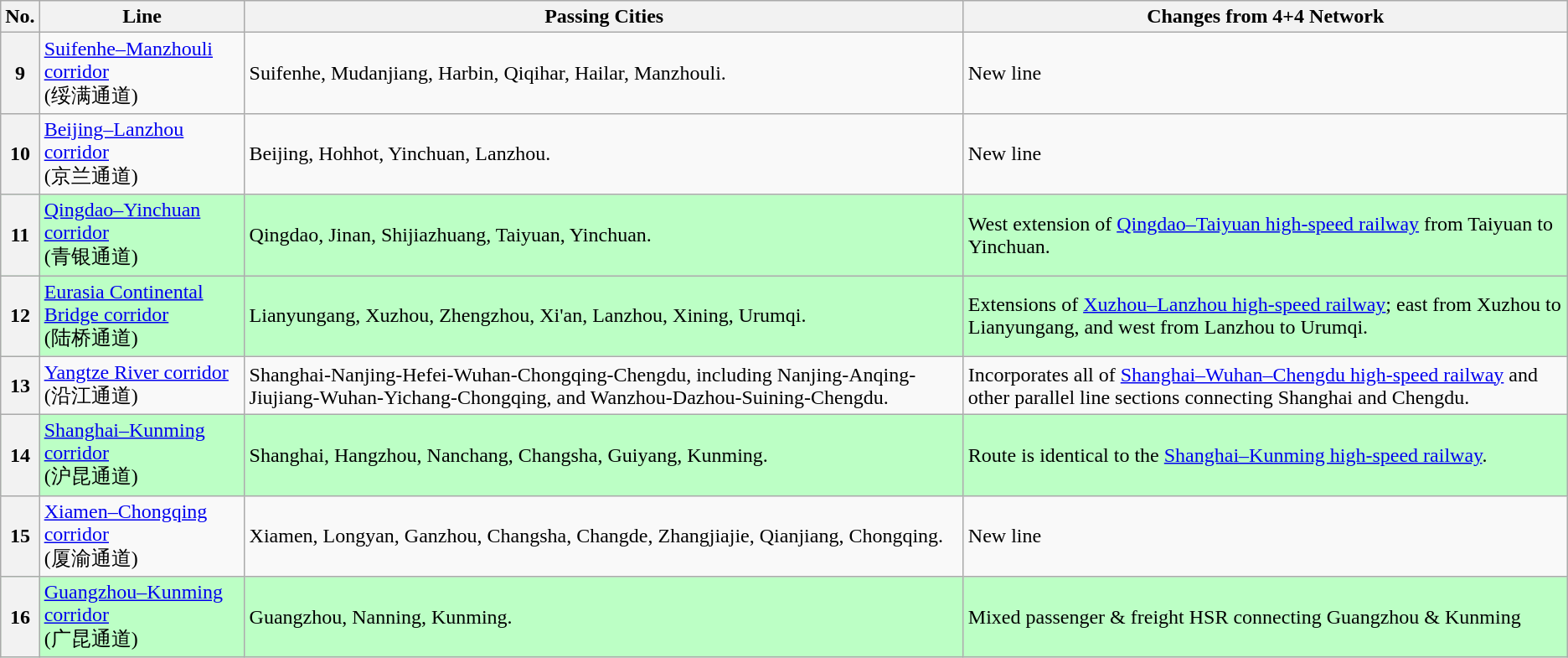<table class="wikitable collapsible">
<tr>
<th>No.</th>
<th>Line</th>
<th>Passing Cities</th>
<th>Changes from 4+4 Network</th>
</tr>
<tr>
<th>9</th>
<td><a href='#'>Suifenhe–Manzhouli corridor</a><br>(绥满通道)</td>
<td>Suifenhe, Mudanjiang, Harbin, Qiqihar, Hailar, Manzhouli.</td>
<td>New line</td>
</tr>
<tr>
<th>10</th>
<td><a href='#'>Beijing–Lanzhou corridor</a><br>(京兰通道)</td>
<td>Beijing, Hohhot, Yinchuan, Lanzhou.</td>
<td>New line</td>
</tr>
<tr style="background:#bcffc5;">
<th>11</th>
<td><a href='#'>Qingdao–Yinchuan corridor</a><br>(青银通道)</td>
<td>Qingdao, Jinan, Shijiazhuang, Taiyuan, Yinchuan.</td>
<td>West extension of <a href='#'>Qingdao–Taiyuan high-speed railway</a> from Taiyuan to Yinchuan.</td>
</tr>
<tr style="background:#bcffc5;">
<th>12</th>
<td><a href='#'>Eurasia Continental Bridge corridor</a><br>(陆桥通道)</td>
<td>Lianyungang, Xuzhou, Zhengzhou, Xi'an, Lanzhou, Xining, Urumqi.</td>
<td>Extensions of <a href='#'>Xuzhou–Lanzhou high-speed railway</a>; east from Xuzhou to Lianyungang, and west from Lanzhou to Urumqi.</td>
</tr>
<tr>
<th>13</th>
<td><a href='#'>Yangtze River corridor</a><br>(沿江通道)</td>
<td>Shanghai-Nanjing-Hefei-Wuhan-Chongqing-Chengdu, including Nanjing-Anqing-Jiujiang-Wuhan-Yichang-Chongqing, and Wanzhou-Dazhou-Suining-Chengdu.</td>
<td>Incorporates all of <a href='#'>Shanghai–Wuhan–Chengdu high-speed railway</a> and other parallel line sections connecting Shanghai and Chengdu.</td>
</tr>
<tr style="background:#bcffc5;">
<th>14</th>
<td><a href='#'>Shanghai–Kunming corridor</a><br>(沪昆通道)</td>
<td>Shanghai, Hangzhou, Nanchang, Changsha, Guiyang, Kunming.</td>
<td>Route is identical to the <a href='#'>Shanghai–Kunming high-speed railway</a>.</td>
</tr>
<tr>
<th>15</th>
<td><a href='#'>Xiamen–Chongqing corridor</a><br>(厦渝通道)</td>
<td>Xiamen, Longyan, Ganzhou, Changsha, Changde, Zhangjiajie, Qianjiang, Chongqing.</td>
<td>New line</td>
</tr>
<tr style="background:#bcffc5;">
<th>16</th>
<td><a href='#'>Guangzhou–Kunming corridor</a><br>(广昆通道)</td>
<td>Guangzhou, Nanning, Kunming.</td>
<td>Mixed passenger & freight HSR connecting Guangzhou & Kunming</td>
</tr>
</table>
